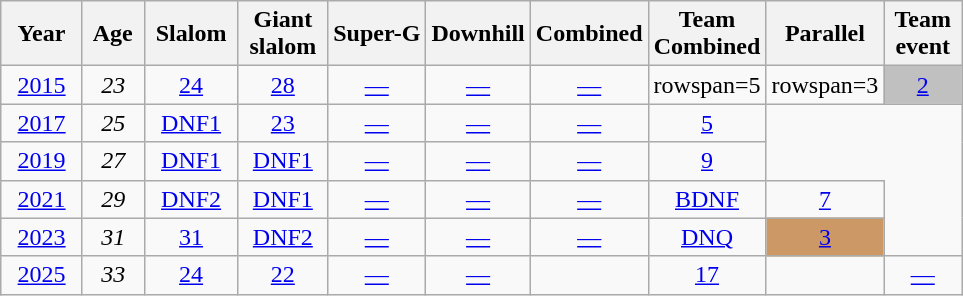<table class=wikitable style="text-align:center">
<tr>
<th>  Year  </th>
<th> Age </th>
<th> Slalom </th>
<th> Giant <br> slalom </th>
<th>Super-G</th>
<th>Downhill</th>
<th>Combined</th>
<th>Team<br>Combined</th>
<th>Parallel</th>
<th>Team<br> event </th>
</tr>
<tr>
<td><a href='#'>2015</a></td>
<td><em>23</em></td>
<td><a href='#'>24</a></td>
<td><a href='#'>28</a></td>
<td><a href='#'>—</a></td>
<td><a href='#'>—</a></td>
<td><a href='#'>—</a></td>
<td>rowspan=5</td>
<td>rowspan=3</td>
<td style="background:silver;"><a href='#'>2</a></td>
</tr>
<tr>
<td><a href='#'>2017</a></td>
<td><em>25</em></td>
<td><a href='#'>DNF1</a></td>
<td><a href='#'>23</a></td>
<td><a href='#'>—</a></td>
<td><a href='#'>—</a></td>
<td><a href='#'>—</a></td>
<td><a href='#'>5</a></td>
</tr>
<tr>
<td><a href='#'>2019</a></td>
<td><em>27</em></td>
<td><a href='#'>DNF1</a></td>
<td><a href='#'>DNF1</a></td>
<td><a href='#'>—</a></td>
<td><a href='#'>—</a></td>
<td><a href='#'>—</a></td>
<td><a href='#'>9</a></td>
</tr>
<tr>
<td><a href='#'>2021</a></td>
<td><em>29</em></td>
<td><a href='#'>DNF2</a></td>
<td><a href='#'>DNF1</a></td>
<td><a href='#'>—</a></td>
<td><a href='#'>—</a></td>
<td><a href='#'>—</a></td>
<td><a href='#'>BDNF</a></td>
<td><a href='#'>7</a></td>
</tr>
<tr>
<td><a href='#'>2023</a></td>
<td><em>31</em></td>
<td><a href='#'>31</a></td>
<td><a href='#'>DNF2</a></td>
<td><a href='#'>—</a></td>
<td><a href='#'>—</a></td>
<td><a href='#'>—</a></td>
<td><a href='#'>DNQ</a></td>
<td bgcolor="cc9966"><a href='#'>3</a></td>
</tr>
<tr>
<td><a href='#'>2025</a></td>
<td><em>33</em></td>
<td><a href='#'>24</a></td>
<td><a href='#'>22</a></td>
<td><a href='#'>—</a></td>
<td><a href='#'>—</a></td>
<td></td>
<td><a href='#'>17</a></td>
<td></td>
<td><a href='#'>—</a></td>
</tr>
</table>
